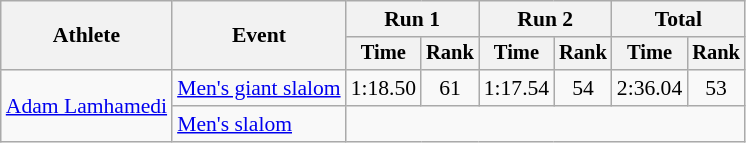<table class="wikitable" style="font-size:90%">
<tr>
<th rowspan=2>Athlete</th>
<th rowspan=2>Event</th>
<th colspan=2>Run 1</th>
<th colspan=2>Run 2</th>
<th colspan=2>Total</th>
</tr>
<tr style="font-size:95%">
<th>Time</th>
<th>Rank</th>
<th>Time</th>
<th>Rank</th>
<th>Time</th>
<th>Rank</th>
</tr>
<tr align=center>
<td align=left rowspan=2><a href='#'>Adam Lamhamedi</a></td>
<td align=left><a href='#'>Men's giant slalom</a></td>
<td>1:18.50</td>
<td>61</td>
<td>1:17.54</td>
<td>54</td>
<td>2:36.04</td>
<td>53</td>
</tr>
<tr align=center>
<td align=left><a href='#'>Men's slalom</a></td>
<td colspan=6></td>
</tr>
</table>
